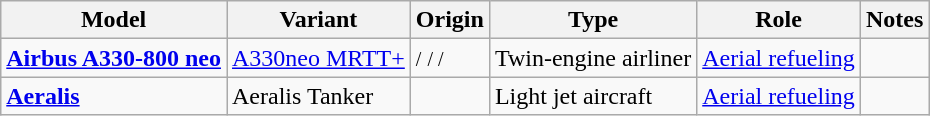<table class="wikitable sortable">
<tr>
<th scope=col>Model</th>
<th scope=col>Variant</th>
<th scope=col>Origin</th>
<th scope=col>Type</th>
<th scope=col>Role</th>
<th scope=col>Notes</th>
</tr>
<tr>
<td><a href='#'><strong>Airbus A330-800 neo</strong></a></td>
<td><a href='#'>A330neo MRTT+</a></td>
<td><small> /</small> <small> / </small> <small>/</small> <small></small></td>
<td>Twin-engine airliner</td>
<td><a href='#'>Aerial refueling</a></td>
<td></td>
</tr>
<tr>
<td><a href='#'><strong>Aeralis</strong></a></td>
<td>Aeralis Tanker</td>
<td><small></small></td>
<td>Light jet aircraft</td>
<td><a href='#'>Aerial refueling</a></td>
<td></td>
</tr>
</table>
